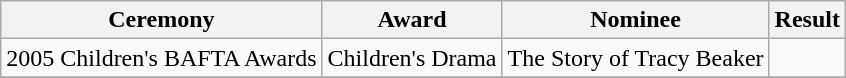<table class="wikitable">
<tr>
<th>Ceremony</th>
<th>Award</th>
<th>Nominee</th>
<th>Result</th>
</tr>
<tr>
<td>2005 Children's BAFTA Awards</td>
<td>Children's Drama</td>
<td>The Story of Tracy Beaker</td>
<td></td>
</tr>
<tr>
</tr>
</table>
